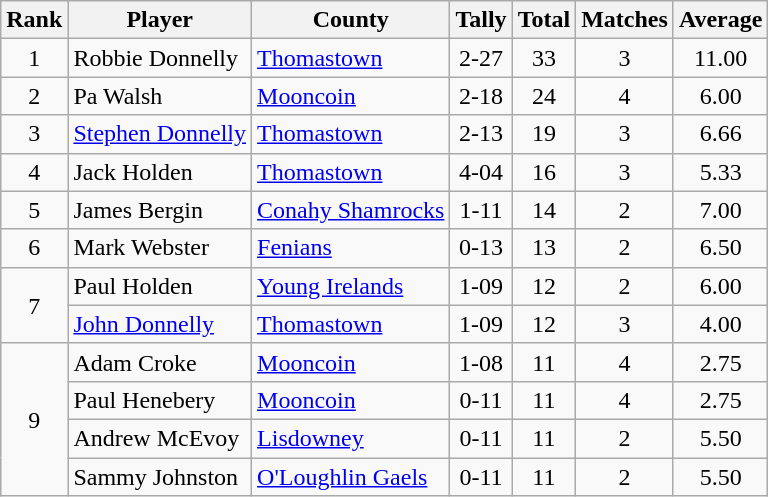<table class="wikitable">
<tr>
<th>Rank</th>
<th>Player</th>
<th>County</th>
<th>Tally</th>
<th>Total</th>
<th>Matches</th>
<th>Average</th>
</tr>
<tr>
<td rowspan=1 align=center>1</td>
<td>Robbie Donnelly</td>
<td><a href='#'>Thomastown</a></td>
<td align=center>2-27</td>
<td align=center>33</td>
<td align=center>3</td>
<td align=center>11.00</td>
</tr>
<tr>
<td rowspan=1 align=center>2</td>
<td>Pa Walsh</td>
<td><a href='#'>Mooncoin</a></td>
<td align=center>2-18</td>
<td align=center>24</td>
<td align=center>4</td>
<td align=center>6.00</td>
</tr>
<tr>
<td rowspan=1 align=center>3</td>
<td><a href='#'>Stephen Donnelly</a></td>
<td><a href='#'>Thomastown</a></td>
<td align=center>2-13</td>
<td align=center>19</td>
<td align=center>3</td>
<td align=center>6.66</td>
</tr>
<tr>
<td rowspan=1 align=center>4</td>
<td>Jack Holden</td>
<td><a href='#'>Thomastown</a></td>
<td align=center>4-04</td>
<td align=center>16</td>
<td align=center>3</td>
<td align=center>5.33</td>
</tr>
<tr>
<td rowspan=1 align=center>5</td>
<td>James Bergin</td>
<td><a href='#'>Conahy Shamrocks</a></td>
<td align=center>1-11</td>
<td align=center>14</td>
<td align=center>2</td>
<td align=center>7.00</td>
</tr>
<tr>
<td rowspan=1 align=center>6</td>
<td>Mark Webster</td>
<td><a href='#'>Fenians</a></td>
<td align=center>0-13</td>
<td align=center>13</td>
<td align=center>2</td>
<td align=center>6.50</td>
</tr>
<tr>
<td rowspan=2 align=center>7</td>
<td>Paul Holden</td>
<td><a href='#'>Young Irelands</a></td>
<td align=center>1-09</td>
<td align=center>12</td>
<td align=center>2</td>
<td align=center>6.00</td>
</tr>
<tr>
<td><a href='#'>John Donnelly</a></td>
<td><a href='#'>Thomastown</a></td>
<td align=center>1-09</td>
<td align=center>12</td>
<td align=center>3</td>
<td align=center>4.00</td>
</tr>
<tr>
<td rowspan=4 align=center>9</td>
<td>Adam Croke</td>
<td><a href='#'>Mooncoin</a></td>
<td align=center>1-08</td>
<td align=center>11</td>
<td align=center>4</td>
<td align=center>2.75</td>
</tr>
<tr>
<td>Paul Henebery</td>
<td><a href='#'>Mooncoin</a></td>
<td align=center>0-11</td>
<td align=center>11</td>
<td align=center>4</td>
<td align=center>2.75</td>
</tr>
<tr>
<td>Andrew McEvoy</td>
<td><a href='#'>Lisdowney</a></td>
<td align=center>0-11</td>
<td align=center>11</td>
<td align=center>2</td>
<td align=center>5.50</td>
</tr>
<tr>
<td>Sammy Johnston</td>
<td><a href='#'>O'Loughlin Gaels</a></td>
<td align=center>0-11</td>
<td align=center>11</td>
<td align=center>2</td>
<td align=center>5.50</td>
</tr>
</table>
